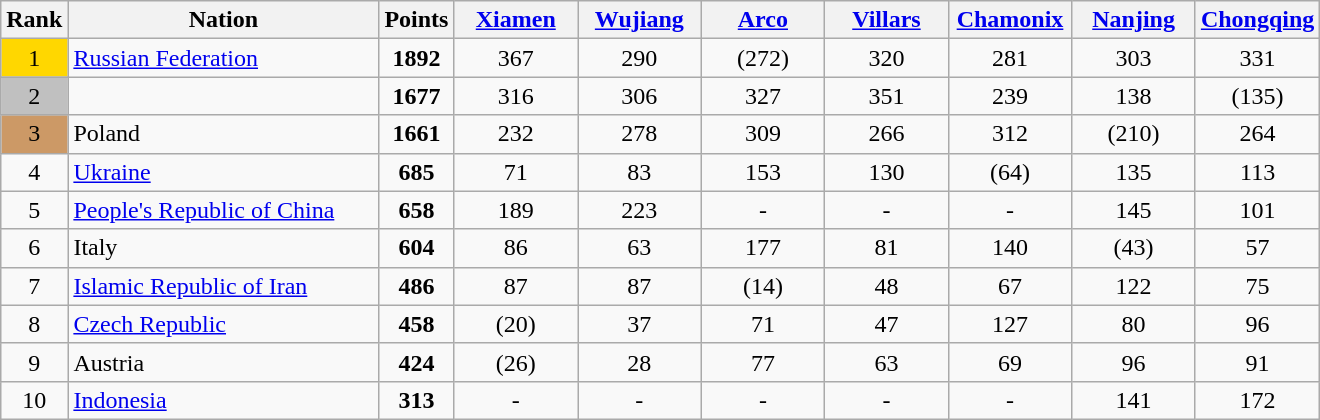<table class="wikitable sortable">
<tr>
<th>Rank</th>
<th width = "200">Nation</th>
<th data-sort-type="number">Points</th>
<th width = "75" data-sort-type="number"><a href='#'>Xiamen</a></th>
<th width = "75" data-sort-type="number"><a href='#'>Wujiang</a></th>
<th width = "75" data-sort-type="number"><a href='#'>Arco</a></th>
<th width = "75" data-sort-type="number"><a href='#'>Villars</a></th>
<th width = "75" data-sort-type="number"><a href='#'>Chamonix</a></th>
<th width = "75" data-sort-type="number"><a href='#'>Nanjing</a></th>
<th width = "75" data-sort-type="number"><a href='#'>Chongqing</a></th>
</tr>
<tr>
<td align="center" style="background: gold">1</td>
<td> <a href='#'>Russian Federation</a></td>
<td align="center"><strong>1892</strong></td>
<td align="center">367</td>
<td align="center">290</td>
<td align="center">(272)</td>
<td align="center">320</td>
<td align="center">281</td>
<td align="center">303</td>
<td align="center">331</td>
</tr>
<tr>
<td align="center" style="background: silver">2</td>
<td></td>
<td align="center"><strong>1677</strong></td>
<td align="center">316</td>
<td align="center">306</td>
<td align="center">327</td>
<td align="center">351</td>
<td align="center">239</td>
<td align="center">138</td>
<td align="center">(135)</td>
</tr>
<tr>
<td align="center" style="background: #cc9966">3</td>
<td> Poland</td>
<td align="center"><strong>1661</strong></td>
<td align="center">232</td>
<td align="center">278</td>
<td align="center">309</td>
<td align="center">266</td>
<td align="center">312</td>
<td align="center">(210)</td>
<td align="center">264</td>
</tr>
<tr>
<td align="center">4</td>
<td> <a href='#'>Ukraine</a></td>
<td align="center"><strong>685</strong></td>
<td align="center">71</td>
<td align="center">83</td>
<td align="center">153</td>
<td align="center">130</td>
<td align="center">(64)</td>
<td align="center">135</td>
<td align="center">113</td>
</tr>
<tr>
<td align="center">5</td>
<td> <a href='#'>People's Republic of China</a></td>
<td align="center"><strong>658</strong></td>
<td align="center">189</td>
<td align="center">223</td>
<td align="center">-</td>
<td align="center">-</td>
<td align="center">-</td>
<td align="center">145</td>
<td align="center">101</td>
</tr>
<tr>
<td align="center">6</td>
<td> Italy</td>
<td align="center"><strong>604</strong></td>
<td align="center">86</td>
<td align="center">63</td>
<td align="center">177</td>
<td align="center">81</td>
<td align="center">140</td>
<td align="center">(43)</td>
<td align="center">57</td>
</tr>
<tr>
<td align="center">7</td>
<td> <a href='#'>Islamic Republic of Iran</a></td>
<td align="center"><strong>486</strong></td>
<td align="center">87</td>
<td align="center">87</td>
<td align="center">(14)</td>
<td align="center">48</td>
<td align="center">67</td>
<td align="center">122</td>
<td align="center">75</td>
</tr>
<tr>
<td align="center">8</td>
<td> <a href='#'>Czech Republic</a></td>
<td align="center"><strong>458</strong></td>
<td align="center">(20)</td>
<td align="center">37</td>
<td align="center">71</td>
<td align="center">47</td>
<td align="center">127</td>
<td align="center">80</td>
<td align="center">96</td>
</tr>
<tr>
<td align="center">9</td>
<td> Austria</td>
<td align="center"><strong>424</strong></td>
<td align="center">(26)</td>
<td align="center">28</td>
<td align="center">77</td>
<td align="center">63</td>
<td align="center">69</td>
<td align="center">96</td>
<td align="center">91</td>
</tr>
<tr>
<td align="center">10</td>
<td> <a href='#'>Indonesia</a></td>
<td align="center"><strong>313</strong></td>
<td align="center">-</td>
<td align="center">-</td>
<td align="center">-</td>
<td align="center">-</td>
<td align="center">-</td>
<td align="center">141</td>
<td align="center">172</td>
</tr>
</table>
